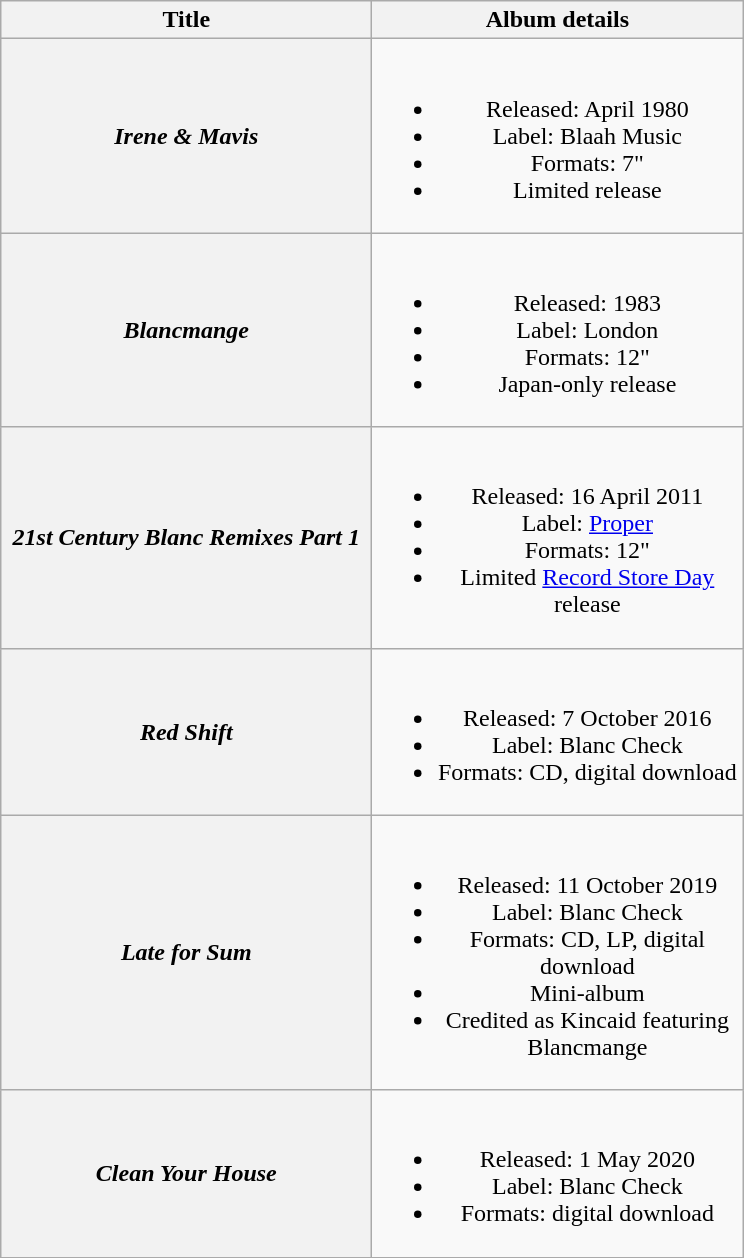<table class="wikitable plainrowheaders" style="text-align:center;">
<tr>
<th scope="col" style="width:15em;">Title</th>
<th scope="col" style="width:15em;">Album details</th>
</tr>
<tr>
<th scope="row"><em>Irene & Mavis</em></th>
<td><br><ul><li>Released: April 1980</li><li>Label: Blaah Music</li><li>Formats: 7"</li><li>Limited release</li></ul></td>
</tr>
<tr>
<th scope="row"><em>Blancmange</em></th>
<td><br><ul><li>Released: 1983</li><li>Label: London</li><li>Formats: 12"</li><li>Japan-only release</li></ul></td>
</tr>
<tr>
<th scope="row"><em>21st Century Blanc Remixes Part 1</em></th>
<td><br><ul><li>Released: 16 April 2011</li><li>Label: <a href='#'>Proper</a></li><li>Formats: 12"</li><li>Limited <a href='#'>Record Store Day</a> release</li></ul></td>
</tr>
<tr>
<th scope="row"><em>Red Shift</em></th>
<td><br><ul><li>Released: 7 October 2016</li><li>Label: Blanc Check</li><li>Formats: CD, digital download</li></ul></td>
</tr>
<tr>
<th scope="row"><em>Late for Sum</em></th>
<td><br><ul><li>Released: 11 October 2019</li><li>Label: Blanc Check</li><li>Formats: CD, LP, digital download</li><li>Mini-album</li><li>Credited as Kincaid featuring Blancmange</li></ul></td>
</tr>
<tr>
<th scope="row"><em>Clean Your House</em></th>
<td><br><ul><li>Released: 1 May 2020</li><li>Label: Blanc Check</li><li>Formats: digital download</li></ul></td>
</tr>
<tr>
</tr>
</table>
